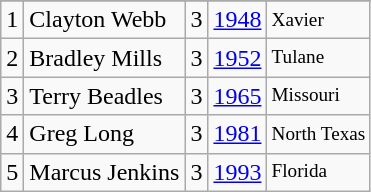<table class="wikitable">
<tr>
</tr>
<tr>
<td>1</td>
<td>Clayton Webb</td>
<td>3</td>
<td><a href='#'>1948</a></td>
<td style="font-size:80%;">Xavier</td>
</tr>
<tr>
<td>2</td>
<td>Bradley Mills</td>
<td>3</td>
<td><a href='#'>1952</a></td>
<td style="font-size:80%;">Tulane</td>
</tr>
<tr>
<td>3</td>
<td>Terry Beadles</td>
<td>3</td>
<td><a href='#'>1965</a></td>
<td style="font-size:80%;">Missouri</td>
</tr>
<tr>
<td>4</td>
<td>Greg Long</td>
<td>3</td>
<td><a href='#'>1981</a></td>
<td style="font-size:80%;">North Texas</td>
</tr>
<tr>
<td>5</td>
<td>Marcus Jenkins</td>
<td>3</td>
<td><a href='#'>1993</a></td>
<td style="font-size:80%;">Florida</td>
</tr>
</table>
